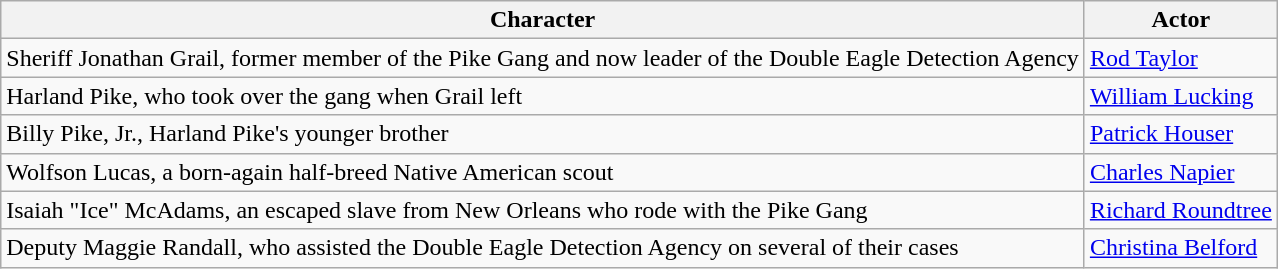<table class="wikitable">
<tr>
<th>Character</th>
<th>Actor</th>
</tr>
<tr>
<td>Sheriff Jonathan Grail, former member of the Pike Gang and now leader of the Double Eagle Detection Agency</td>
<td><a href='#'>Rod Taylor</a></td>
</tr>
<tr>
<td>Harland Pike, who took over the gang when Grail left</td>
<td><a href='#'>William Lucking</a></td>
</tr>
<tr>
<td>Billy Pike, Jr., Harland Pike's younger brother</td>
<td><a href='#'>Patrick Houser</a></td>
</tr>
<tr>
<td>Wolfson Lucas, a born-again half-breed Native American scout</td>
<td><a href='#'>Charles Napier</a></td>
</tr>
<tr>
<td>Isaiah "Ice" McAdams, an escaped slave from New Orleans who rode with the Pike Gang</td>
<td><a href='#'>Richard Roundtree</a></td>
</tr>
<tr>
<td>Deputy Maggie Randall, who assisted the Double Eagle Detection Agency on several of their cases</td>
<td><a href='#'>Christina Belford</a></td>
</tr>
</table>
